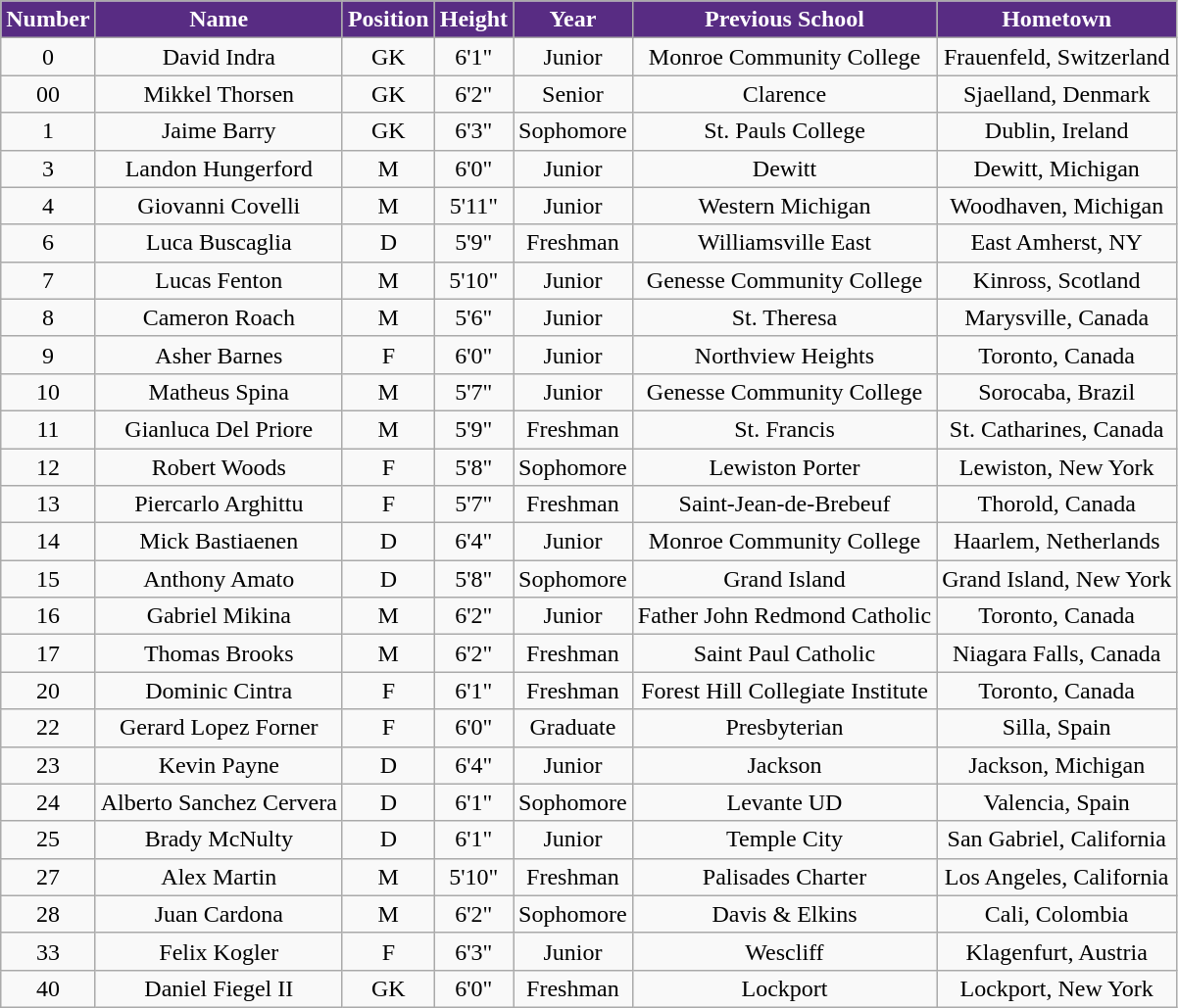<table class="wikitable" style="text-align:center">
<tr>
<th style="background:#582C83; color:white;">Number</th>
<th style="background:#582C83; color:white;">Name</th>
<th style="background:#582C83; color:white;">Position</th>
<th style="background:#582C83; color:white;">Height</th>
<th style="background:#582C83; color:white;">Year</th>
<th style="background:#582C83; color:white;">Previous School</th>
<th style="background:#582C83; color:white;">Hometown</th>
</tr>
<tr>
<td>0</td>
<td>David Indra</td>
<td>GK</td>
<td>6'1"</td>
<td>Junior</td>
<td>Monroe Community College</td>
<td>Frauenfeld, Switzerland </td>
</tr>
<tr>
<td>00</td>
<td>Mikkel Thorsen</td>
<td>GK</td>
<td>6'2"</td>
<td>Senior</td>
<td>Clarence</td>
<td>Sjaelland, Denmark </td>
</tr>
<tr>
<td>1</td>
<td>Jaime Barry</td>
<td>GK</td>
<td>6'3"</td>
<td>Sophomore</td>
<td>St. Pauls College</td>
<td>Dublin, Ireland </td>
</tr>
<tr>
<td>3</td>
<td>Landon Hungerford</td>
<td>M</td>
<td>6'0"</td>
<td>Junior</td>
<td>Dewitt</td>
<td>Dewitt, Michigan </td>
</tr>
<tr>
<td>4</td>
<td>Giovanni Covelli</td>
<td>M</td>
<td>5'11"</td>
<td>Junior</td>
<td>Western Michigan</td>
<td>Woodhaven, Michigan </td>
</tr>
<tr>
<td>6</td>
<td>Luca Buscaglia</td>
<td>D</td>
<td>5'9"</td>
<td>Freshman</td>
<td>Williamsville East</td>
<td>East Amherst, NY </td>
</tr>
<tr>
<td>7</td>
<td>Lucas Fenton</td>
<td>M</td>
<td>5'10"</td>
<td>Junior</td>
<td>Genesse Community College</td>
<td>Kinross, Scotland </td>
</tr>
<tr>
<td>8</td>
<td>Cameron Roach</td>
<td>M</td>
<td>5'6"</td>
<td>Junior</td>
<td>St. Theresa</td>
<td>Marysville, Canada </td>
</tr>
<tr>
<td>9</td>
<td>Asher Barnes</td>
<td>F</td>
<td>6'0"</td>
<td>Junior</td>
<td>Northview Heights</td>
<td>Toronto, Canada </td>
</tr>
<tr>
<td>10</td>
<td>Matheus Spina</td>
<td>M</td>
<td>5'7"</td>
<td>Junior</td>
<td>Genesse Community College</td>
<td>Sorocaba, Brazil </td>
</tr>
<tr>
<td>11</td>
<td>Gianluca Del Priore</td>
<td>M</td>
<td>5'9"</td>
<td>Freshman</td>
<td>St. Francis</td>
<td>St. Catharines, Canada </td>
</tr>
<tr>
<td>12</td>
<td>Robert Woods</td>
<td>F</td>
<td>5'8"</td>
<td>Sophomore</td>
<td>Lewiston Porter</td>
<td>Lewiston, New York </td>
</tr>
<tr>
<td>13</td>
<td>Piercarlo Arghittu</td>
<td>F</td>
<td>5'7"</td>
<td>Freshman</td>
<td>Saint-Jean-de-Brebeuf</td>
<td>Thorold, Canada </td>
</tr>
<tr>
<td>14</td>
<td>Mick Bastiaenen</td>
<td>D</td>
<td>6'4"</td>
<td>Junior</td>
<td>Monroe Community College</td>
<td>Haarlem, Netherlands </td>
</tr>
<tr>
<td>15</td>
<td>Anthony Amato</td>
<td>D</td>
<td>5'8"</td>
<td>Sophomore</td>
<td>Grand Island</td>
<td>Grand Island, New York </td>
</tr>
<tr>
<td>16</td>
<td>Gabriel Mikina</td>
<td>M</td>
<td>6'2"</td>
<td>Junior</td>
<td>Father John Redmond Catholic</td>
<td>Toronto, Canada </td>
</tr>
<tr>
<td>17</td>
<td>Thomas Brooks</td>
<td>M</td>
<td>6'2"</td>
<td>Freshman</td>
<td>Saint Paul Catholic</td>
<td>Niagara Falls, Canada </td>
</tr>
<tr>
<td>20</td>
<td>Dominic Cintra</td>
<td>F</td>
<td>6'1"</td>
<td>Freshman</td>
<td>Forest Hill Collegiate Institute</td>
<td>Toronto, Canada </td>
</tr>
<tr>
<td>22</td>
<td>Gerard Lopez Forner</td>
<td>F</td>
<td>6'0"</td>
<td>Graduate</td>
<td>Presbyterian</td>
<td>Silla, Spain </td>
</tr>
<tr>
<td>23</td>
<td>Kevin Payne</td>
<td>D</td>
<td>6'4"</td>
<td>Junior</td>
<td>Jackson</td>
<td>Jackson, Michigan </td>
</tr>
<tr>
<td>24</td>
<td>Alberto Sanchez Cervera</td>
<td>D</td>
<td>6'1"</td>
<td>Sophomore</td>
<td>Levante UD</td>
<td>Valencia, Spain </td>
</tr>
<tr>
<td>25</td>
<td>Brady McNulty</td>
<td>D</td>
<td>6'1"</td>
<td>Junior</td>
<td>Temple City</td>
<td>San Gabriel, California </td>
</tr>
<tr>
<td>27</td>
<td>Alex Martin</td>
<td>M</td>
<td>5'10"</td>
<td>Freshman</td>
<td>Palisades Charter</td>
<td>Los Angeles, California </td>
</tr>
<tr>
<td>28</td>
<td>Juan Cardona</td>
<td>M</td>
<td>6'2"</td>
<td>Sophomore</td>
<td>Davis & Elkins</td>
<td>Cali, Colombia </td>
</tr>
<tr>
<td>33</td>
<td>Felix Kogler</td>
<td>F</td>
<td>6'3"</td>
<td>Junior</td>
<td>Wescliff</td>
<td>Klagenfurt, Austria </td>
</tr>
<tr>
<td>40</td>
<td>Daniel Fiegel II</td>
<td>GK</td>
<td>6'0"</td>
<td>Freshman</td>
<td>Lockport</td>
<td>Lockport, New York</td>
</tr>
</table>
